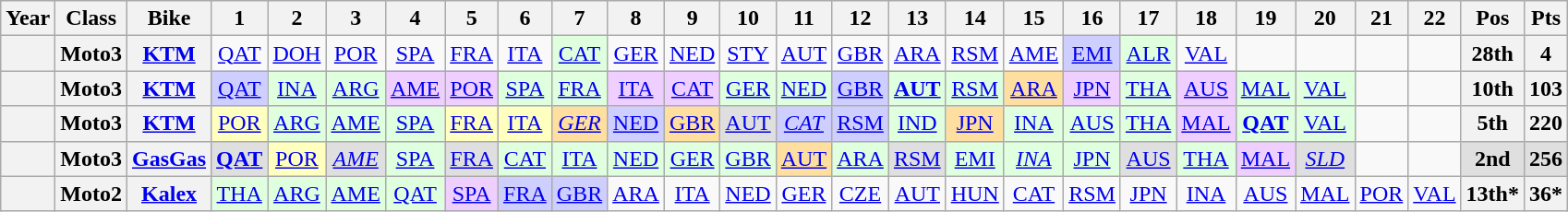<table class="wikitable" style="text-align:center;">
<tr>
<th>Year</th>
<th>Class</th>
<th>Bike</th>
<th>1</th>
<th>2</th>
<th>3</th>
<th>4</th>
<th>5</th>
<th>6</th>
<th>7</th>
<th>8</th>
<th>9</th>
<th>10</th>
<th>11</th>
<th>12</th>
<th>13</th>
<th>14</th>
<th>15</th>
<th>16</th>
<th>17</th>
<th>18</th>
<th>19</th>
<th>20</th>
<th>21</th>
<th>22</th>
<th>Pos</th>
<th>Pts</th>
</tr>
<tr>
<th></th>
<th>Moto3</th>
<th><a href='#'>KTM</a></th>
<td><a href='#'>QAT</a></td>
<td><a href='#'>DOH</a></td>
<td><a href='#'>POR</a></td>
<td><a href='#'>SPA</a></td>
<td><a href='#'>FRA</a></td>
<td><a href='#'>ITA</a></td>
<td style="background:#DFFFDF;"><a href='#'>CAT</a><br></td>
<td><a href='#'>GER</a></td>
<td><a href='#'>NED</a></td>
<td><a href='#'>STY</a></td>
<td><a href='#'>AUT</a></td>
<td><a href='#'>GBR</a></td>
<td><a href='#'>ARA</a></td>
<td><a href='#'>RSM</a></td>
<td><a href='#'>AME</a></td>
<td style="background:#CFCFFF;"><a href='#'>EMI</a><br></td>
<td style="background:#DFFFDF;"><a href='#'>ALR</a><br></td>
<td><a href='#'>VAL</a></td>
<td></td>
<td></td>
<td></td>
<td></td>
<th>28th</th>
<th>4</th>
</tr>
<tr>
<th></th>
<th>Moto3</th>
<th><a href='#'>KTM</a></th>
<td style="background:#cfcfff;"><a href='#'>QAT</a><br></td>
<td style="background:#dfffdf;"><a href='#'>INA</a><br></td>
<td style="background:#dfffdf;"><a href='#'>ARG</a><br></td>
<td style="background:#efcfff;"><a href='#'>AME</a><br></td>
<td style="background:#efcfff;"><a href='#'>POR</a><br></td>
<td style="background:#dfffdf;"><a href='#'>SPA</a><br></td>
<td style="background:#dfffdf;"><a href='#'>FRA</a><br></td>
<td style="background:#efcfff;"><a href='#'>ITA</a><br></td>
<td style="background:#efcfff;"><a href='#'>CAT</a><br></td>
<td style="background:#dfffdf;"><a href='#'>GER</a><br></td>
<td style="background:#dfffdf;"><a href='#'>NED</a><br></td>
<td style="background:#cfcfff;"><a href='#'>GBR</a><br></td>
<td style="background:#dfffdf;"><strong><a href='#'>AUT</a></strong><br></td>
<td style="background:#dfffdf;"><a href='#'>RSM</a><br></td>
<td style="background:#ffdf9f;"><a href='#'>ARA</a><br></td>
<td style="background:#efcfff;"><a href='#'>JPN</a><br></td>
<td style="background:#dfffdf;"><a href='#'>THA</a><br></td>
<td style="background:#efcfff;"><a href='#'>AUS</a><br></td>
<td style="background:#dfffdf;"><a href='#'>MAL</a><br></td>
<td style="background:#dfffdf;"><a href='#'>VAL</a><br></td>
<td></td>
<td></td>
<th>10th</th>
<th>103</th>
</tr>
<tr>
<th></th>
<th>Moto3</th>
<th><a href='#'>KTM</a></th>
<td style="background:#ffffbf;"><a href='#'>POR</a><br></td>
<td style="background:#dfffdf;"><a href='#'>ARG</a><br></td>
<td style="background:#dfffdf;"><a href='#'>AME</a><br></td>
<td style="background:#dfffdf;"><a href='#'>SPA</a><br></td>
<td style="background:#ffffbf;"><a href='#'>FRA</a><br></td>
<td style="background:#ffffbf;"><a href='#'>ITA</a><br></td>
<td style="background:#ffdf9f;"><em><a href='#'>GER</a></em><br></td>
<td style="background:#cfcfff;"><a href='#'>NED</a><br></td>
<td style="background:#ffdf9f;"><a href='#'>GBR</a><br></td>
<td style="background:#dfdfdf;"><a href='#'>AUT</a><br></td>
<td style="background:#cfcfff;"><em><a href='#'>CAT</a></em><br></td>
<td style="background:#cfcfff;"><a href='#'>RSM</a><br></td>
<td style="background:#dfffdf;"><a href='#'>IND</a><br></td>
<td style="background:#ffdf9f;"><a href='#'>JPN</a><br></td>
<td style="background:#dfffdf;"><a href='#'>INA</a><br></td>
<td style="background:#dfffdf;"><a href='#'>AUS</a><br></td>
<td style="background:#dfffdf;"><a href='#'>THA</a><br></td>
<td style="background:#efcfff;"><a href='#'>MAL</a><br></td>
<td style="background:#dfffdf;"><strong><a href='#'>QAT</a></strong><br></td>
<td style="background:#dfffdf;"><a href='#'>VAL</a><br></td>
<td></td>
<td></td>
<th>5th</th>
<th>220</th>
</tr>
<tr>
<th></th>
<th>Moto3</th>
<th><a href='#'>GasGas</a></th>
<td style="background:#dfdfdf;"><strong><a href='#'>QAT</a></strong><br></td>
<td style="background:#ffffbf;"><a href='#'>POR</a><br></td>
<td style="background:#dfdfdf;"><em><a href='#'>AME</a></em><br></td>
<td style="background:#dfffdf;"><a href='#'>SPA</a><br></td>
<td style="background:#dfdfdf;"><a href='#'>FRA</a><br></td>
<td style="background:#dfffdf;"><a href='#'>CAT</a><br></td>
<td style="background:#dfffdf;"><a href='#'>ITA</a><br></td>
<td style="background:#dfffdf;"><a href='#'>NED</a><br></td>
<td style="background:#dfffdf;"><a href='#'>GER</a><br></td>
<td style="background:#dfffdf;"><a href='#'>GBR</a><br></td>
<td style="background:#ffdf9f;"><a href='#'>AUT</a><br></td>
<td style="background:#dfffdf;"><a href='#'>ARA</a><br></td>
<td style="background:#dfdfdf;"><a href='#'>RSM</a><br></td>
<td style="background:#dfffdf;"><a href='#'>EMI</a><br></td>
<td style="background:#dfffdf;"><em><a href='#'>INA</a></em><br></td>
<td style="background:#dfffdf;"><a href='#'>JPN</a><br></td>
<td style="background:#dfdfdf;"><a href='#'>AUS</a><br></td>
<td style="background:#dfffdf;"><a href='#'>THA</a><br></td>
<td style="background:#efcfff;"><a href='#'>MAL</a><br></td>
<td style="background:#dfdfdf;"><em><a href='#'>SLD</a></em><br></td>
<td></td>
<td></td>
<th style="background:#dfdfdf;">2nd</th>
<th style="background:#dfdfdf;">256</th>
</tr>
<tr>
<th></th>
<th>Moto2</th>
<th><a href='#'>Kalex</a></th>
<td style="background:#DFFFDF;"><a href='#'>THA</a><br></td>
<td style="background:#DFFFDF;"><a href='#'>ARG</a><br></td>
<td style="background:#DFFFDF;"><a href='#'>AME</a><br></td>
<td style="background:#DFFFDF;"><a href='#'>QAT</a><br></td>
<td style="background:#EFCFFF;"><a href='#'>SPA</a><br></td>
<td style="background:#CFCFFF;"><a href='#'>FRA</a><br></td>
<td style="background:#CFCFFF;"><a href='#'>GBR</a><br></td>
<td style="background:#;"><a href='#'>ARA</a><br></td>
<td style="background:#;"><a href='#'>ITA</a><br></td>
<td style="background:#;"><a href='#'>NED</a><br></td>
<td style="background:#;"><a href='#'>GER</a><br></td>
<td style="background:#;"><a href='#'>CZE</a><br></td>
<td style="background:#;"><a href='#'>AUT</a><br></td>
<td style="background:#;"><a href='#'>HUN</a><br></td>
<td style="background:#;"><a href='#'>CAT</a><br></td>
<td style="background:#;"><a href='#'>RSM</a><br></td>
<td style="background:#;"><a href='#'>JPN</a><br></td>
<td style="background:#;"><a href='#'>INA</a><br></td>
<td style="background:#;"><a href='#'>AUS</a><br></td>
<td style="background:#;"><a href='#'>MAL</a><br></td>
<td style="background:#;"><a href='#'>POR</a><br></td>
<td style="background:#;"><a href='#'>VAL</a><br></td>
<th>13th*</th>
<th>36*</th>
</tr>
</table>
